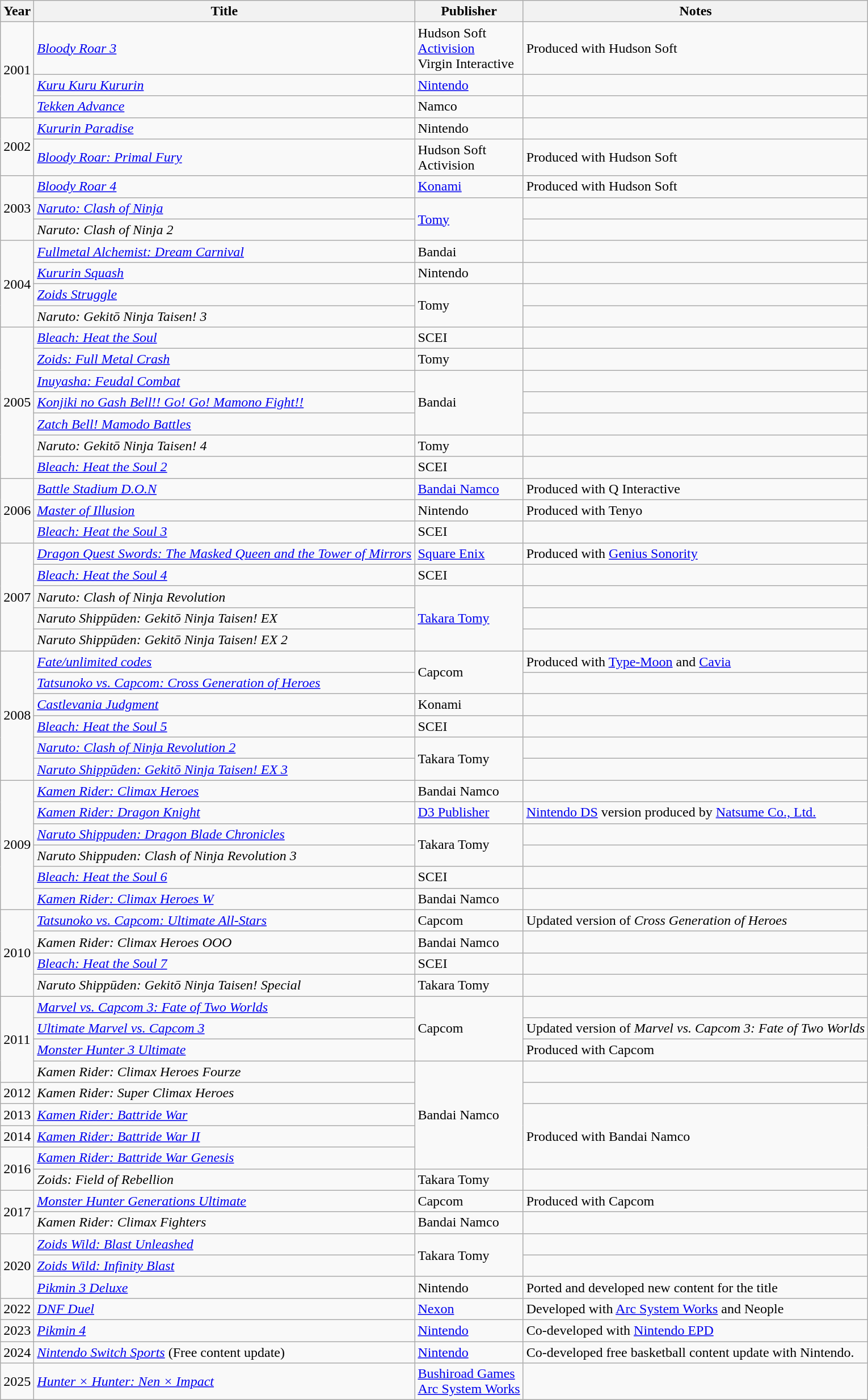<table class="wikitable sortable">
<tr>
<th>Year</th>
<th>Title</th>
<th>Publisher</th>
<th>Notes</th>
</tr>
<tr>
<td rowspan="3">2001</td>
<td><em><a href='#'>Bloody Roar 3</a></em></td>
<td>Hudson Soft<br><a href='#'>Activision</a><br>Virgin Interactive</td>
<td>Produced with Hudson Soft</td>
</tr>
<tr>
<td><em><a href='#'>Kuru Kuru Kururin</a></em></td>
<td><a href='#'>Nintendo</a></td>
<td></td>
</tr>
<tr>
<td><em><a href='#'>Tekken Advance</a></em></td>
<td>Namco</td>
<td></td>
</tr>
<tr>
<td rowspan="2">2002</td>
<td><em><a href='#'>Kururin Paradise</a></em></td>
<td>Nintendo</td>
</tr>
<tr>
<td><em><a href='#'>Bloody Roar: Primal Fury</a></em></td>
<td>Hudson Soft<br>Activision</td>
<td>Produced with Hudson Soft</td>
</tr>
<tr>
<td rowspan="3">2003</td>
<td><em><a href='#'>Bloody Roar 4</a></em></td>
<td><a href='#'>Konami</a></td>
<td>Produced with Hudson Soft</td>
</tr>
<tr>
<td><em><a href='#'>Naruto: Clash of Ninja</a></em></td>
<td rowspan="2"><a href='#'>Tomy</a></td>
<td></td>
</tr>
<tr>
<td><em>Naruto: Clash of Ninja 2</em></td>
<td></td>
</tr>
<tr>
<td rowspan="4">2004</td>
<td><em><a href='#'>Fullmetal Alchemist: Dream Carnival</a></em></td>
<td>Bandai</td>
<td></td>
</tr>
<tr>
<td><em><a href='#'>Kururin Squash</a></em></td>
<td>Nintendo</td>
<td></td>
</tr>
<tr>
<td><em><a href='#'>Zoids Struggle</a></em></td>
<td rowspan="2">Tomy</td>
<td></td>
</tr>
<tr>
<td><em>Naruto: Gekitō Ninja Taisen! 3</em></td>
<td></td>
</tr>
<tr>
<td rowspan="7">2005</td>
<td><em><a href='#'>Bleach: Heat the Soul</a></em></td>
<td>SCEI</td>
<td></td>
</tr>
<tr>
<td><em><a href='#'>Zoids: Full Metal Crash</a></em></td>
<td>Tomy</td>
<td></td>
</tr>
<tr>
<td><em><a href='#'>Inuyasha: Feudal Combat</a></em></td>
<td rowspan="3">Bandai</td>
<td></td>
</tr>
<tr>
<td><em><a href='#'>Konjiki no Gash Bell!! Go! Go! Mamono Fight!!</a></em></td>
<td></td>
</tr>
<tr>
<td><em><a href='#'>Zatch Bell! Mamodo Battles</a></em></td>
<td></td>
</tr>
<tr>
<td><em>Naruto: Gekitō Ninja Taisen! 4</em></td>
<td>Tomy</td>
<td></td>
</tr>
<tr>
<td><em><a href='#'>Bleach: Heat the Soul  2</a></em></td>
<td>SCEI</td>
<td></td>
</tr>
<tr>
<td rowspan="3">2006</td>
<td><em><a href='#'>Battle Stadium D.O.N</a></em></td>
<td><a href='#'>Bandai Namco</a></td>
<td>Produced with Q Interactive</td>
</tr>
<tr>
<td><em><a href='#'>Master of Illusion</a></em></td>
<td>Nintendo</td>
<td>Produced with Tenyo</td>
</tr>
<tr>
<td><em><a href='#'>Bleach: Heat the Soul 3</a></em></td>
<td>SCEI</td>
<td></td>
</tr>
<tr>
<td rowspan="5">2007</td>
<td><em><a href='#'>Dragon Quest Swords: The Masked Queen and the Tower of Mirrors</a></em></td>
<td><a href='#'>Square Enix</a></td>
<td>Produced with <a href='#'>Genius Sonority</a></td>
</tr>
<tr>
<td><em><a href='#'>Bleach: Heat the Soul 4</a></em></td>
<td>SCEI</td>
<td></td>
</tr>
<tr>
<td><em>Naruto: Clash of Ninja Revolution</em></td>
<td rowspan="3"><a href='#'>Takara Tomy</a></td>
<td></td>
</tr>
<tr>
<td><em>Naruto Shippūden: Gekitō Ninja Taisen! EX</em></td>
<td></td>
</tr>
<tr>
<td><em>Naruto Shippūden: Gekitō Ninja Taisen! EX 2</em></td>
<td></td>
</tr>
<tr>
<td rowspan="6">2008</td>
<td><em><a href='#'>Fate/unlimited codes</a></em></td>
<td rowspan="2">Capcom</td>
<td>Produced with <a href='#'>Type-Moon</a> and <a href='#'>Cavia</a></td>
</tr>
<tr>
<td><em><a href='#'>Tatsunoko vs. Capcom: Cross Generation of Heroes</a></em></td>
<td></td>
</tr>
<tr>
<td><em><a href='#'>Castlevania Judgment</a></em></td>
<td>Konami</td>
<td></td>
</tr>
<tr>
<td><em><a href='#'>Bleach: Heat the Soul 5</a></em></td>
<td>SCEI</td>
<td></td>
</tr>
<tr>
<td><em><a href='#'>Naruto: Clash of Ninja Revolution 2</a></em></td>
<td rowspan="2">Takara Tomy</td>
<td></td>
</tr>
<tr>
<td><em><a href='#'>Naruto Shippūden: Gekitō Ninja Taisen! EX 3</a></em></td>
<td></td>
</tr>
<tr>
<td rowspan="6">2009</td>
<td><em><a href='#'>Kamen Rider: Climax Heroes</a></em></td>
<td>Bandai Namco</td>
<td></td>
</tr>
<tr>
<td><em><a href='#'>Kamen Rider: Dragon Knight</a></em></td>
<td><a href='#'>D3 Publisher</a></td>
<td><a href='#'>Nintendo DS</a> version produced by <a href='#'>Natsume Co., Ltd.</a></td>
</tr>
<tr>
<td><em><a href='#'>Naruto Shippuden: Dragon Blade Chronicles</a></em></td>
<td rowspan="2">Takara Tomy</td>
<td></td>
</tr>
<tr>
<td><em>Naruto Shippuden: Clash of Ninja Revolution 3</em></td>
<td></td>
</tr>
<tr>
<td><em><a href='#'>Bleach: Heat the Soul 6</a></em></td>
<td>SCEI</td>
<td></td>
</tr>
<tr>
<td><em><a href='#'>Kamen Rider: Climax Heroes W</a></em></td>
<td>Bandai Namco</td>
<td></td>
</tr>
<tr>
<td rowspan="4">2010</td>
<td><em><a href='#'>Tatsunoko vs. Capcom: Ultimate All-Stars</a></em></td>
<td>Capcom</td>
<td>Updated version of <em>Cross Generation of Heroes</em></td>
</tr>
<tr>
<td><em>Kamen Rider: Climax Heroes OOO</em></td>
<td>Bandai Namco</td>
<td></td>
</tr>
<tr>
<td><em><a href='#'>Bleach: Heat the Soul 7</a></em></td>
<td>SCEI</td>
<td></td>
</tr>
<tr>
<td><em>Naruto Shippūden: Gekitō Ninja Taisen! Special</em></td>
<td>Takara Tomy</td>
<td></td>
</tr>
<tr>
<td rowspan="4">2011</td>
<td><em><a href='#'>Marvel vs. Capcom 3: Fate of Two Worlds</a></em></td>
<td rowspan="3">Capcom</td>
<td></td>
</tr>
<tr>
<td><em><a href='#'>Ultimate Marvel vs. Capcom 3</a></em></td>
<td>Updated version of <em>Marvel vs. Capcom 3: Fate of Two Worlds</em></td>
</tr>
<tr>
<td><em><a href='#'>Monster Hunter 3 Ultimate</a></em></td>
<td>Produced with Capcom</td>
</tr>
<tr>
<td><em>Kamen Rider: Climax Heroes Fourze</em></td>
<td rowspan="5">Bandai Namco</td>
<td></td>
</tr>
<tr>
<td>2012</td>
<td><em>Kamen Rider: Super Climax Heroes</em></td>
<td></td>
</tr>
<tr>
<td>2013</td>
<td><em><a href='#'>Kamen Rider: Battride War</a></em></td>
<td rowspan="3">Produced with Bandai Namco</td>
</tr>
<tr>
<td>2014</td>
<td><em><a href='#'>Kamen Rider: Battride War II</a></em></td>
</tr>
<tr>
<td rowspan="2">2016</td>
<td><em><a href='#'>Kamen Rider: Battride War Genesis</a></em></td>
</tr>
<tr>
<td><em>Zoids: Field of Rebellion</em></td>
<td>Takara Tomy</td>
<td></td>
</tr>
<tr>
<td rowspan="2">2017</td>
<td><em><a href='#'>Monster Hunter Generations Ultimate</a></em></td>
<td>Capcom</td>
<td>Produced with Capcom</td>
</tr>
<tr>
<td><em>Kamen Rider: Climax Fighters</em></td>
<td>Bandai Namco</td>
<td></td>
</tr>
<tr>
<td rowspan="3">2020</td>
<td><em><a href='#'>Zoids Wild: Blast Unleashed</a></em></td>
<td rowspan="2">Takara Tomy</td>
<td></td>
</tr>
<tr>
<td><em><a href='#'>Zoids Wild: Infinity Blast</a></em></td>
<td></td>
</tr>
<tr>
<td><em><a href='#'>Pikmin 3 Deluxe</a></em></td>
<td>Nintendo</td>
<td>Ported and developed new content for the title</td>
</tr>
<tr>
<td>2022</td>
<td><em><a href='#'>DNF Duel</a></em></td>
<td><a href='#'>Nexon</a></td>
<td>Developed with <a href='#'>Arc System Works</a> and Neople</td>
</tr>
<tr>
<td>2023</td>
<td><em><a href='#'>Pikmin 4</a></em></td>
<td><a href='#'>Nintendo</a></td>
<td>Co-developed with <a href='#'>Nintendo EPD</a></td>
</tr>
<tr>
<td>2024</td>
<td><em><a href='#'>Nintendo Switch Sports</a></em> (Free content update)</td>
<td><a href='#'>Nintendo</a></td>
<td>Co-developed free basketball content update with Nintendo.</td>
</tr>
<tr>
<td>2025</td>
<td><em><a href='#'>Hunter × Hunter: Nen × Impact</a></em></td>
<td><a href='#'>Bushiroad Games</a><br><a href='#'>Arc System Works</a></td>
<td></td>
</tr>
</table>
